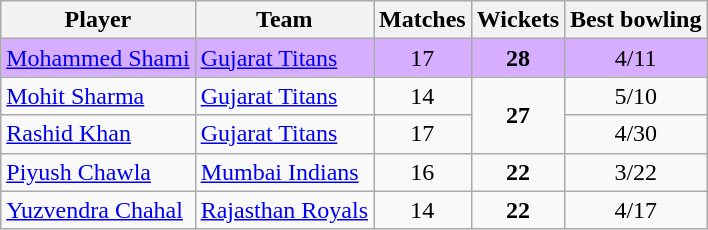<table class="wikitable" style="text-align:center">
<tr>
<th>Player</th>
<th>Team</th>
<th>Matches</th>
<th>Wickets</th>
<th>Best bowling</th>
</tr>
<tr style="background:#D6ADFF">
<td style="text-align:left"><a href='#'>Mohammed Shami</a></td>
<td style="text-align:left"><a href='#'>Gujarat Titans</a></td>
<td>17</td>
<td><strong>28</strong></td>
<td>4/11</td>
</tr>
<tr>
<td style="text-align:left"><a href='#'>Mohit Sharma</a></td>
<td style="text-align:left"><a href='#'>Gujarat Titans</a></td>
<td>14</td>
<td rowspan=2><strong>27</strong></td>
<td>5/10</td>
</tr>
<tr>
<td style="text-align:left"><a href='#'>Rashid Khan</a></td>
<td style="text-align:left"><a href='#'>Gujarat Titans</a></td>
<td>17</td>
<td>4/30</td>
</tr>
<tr>
<td style="text-align:left"><a href='#'>Piyush Chawla</a></td>
<td style="text-align:left"><a href='#'>Mumbai Indians</a></td>
<td>16</td>
<td><strong>22</strong></td>
<td>3/22</td>
</tr>
<tr>
<td style="text-align:left"><a href='#'>Yuzvendra Chahal</a></td>
<td style="text-align:left"><a href='#'>Rajasthan Royals</a></td>
<td>14</td>
<td><strong>22</strong></td>
<td>4/17</td>
</tr>
</table>
